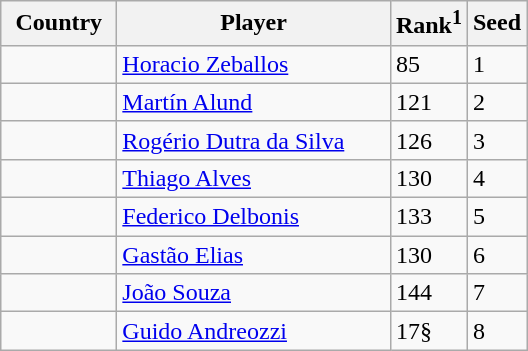<table class="sortable wikitable">
<tr>
<th width="70">Country</th>
<th width="175">Player</th>
<th>Rank<sup>1</sup></th>
<th>Seed</th>
</tr>
<tr>
<td></td>
<td><a href='#'>Horacio Zeballos</a></td>
<td>85</td>
<td>1</td>
</tr>
<tr>
<td></td>
<td><a href='#'>Martín Alund</a></td>
<td>121</td>
<td>2</td>
</tr>
<tr>
<td></td>
<td><a href='#'>Rogério Dutra da Silva</a></td>
<td>126</td>
<td>3</td>
</tr>
<tr>
<td></td>
<td><a href='#'>Thiago Alves</a></td>
<td>130</td>
<td>4</td>
</tr>
<tr>
<td></td>
<td><a href='#'>Federico Delbonis</a></td>
<td>133</td>
<td>5</td>
</tr>
<tr>
<td></td>
<td><a href='#'>Gastão Elias</a></td>
<td>130</td>
<td>6</td>
</tr>
<tr>
<td></td>
<td><a href='#'>João Souza</a></td>
<td>144</td>
<td>7</td>
</tr>
<tr>
<td></td>
<td><a href='#'>Guido Andreozzi</a></td>
<td>17§</td>
<td>8</td>
</tr>
</table>
